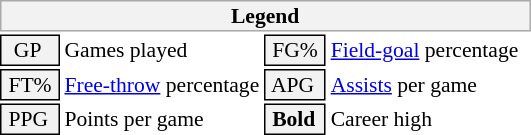<table class="toccolours" style="font-size: 90%; white-space: nowrap;">
<tr>
<th colspan="6" style="background:#f2f2f2; border:1px solid #aaa;">Legend</th>
</tr>
<tr>
<td style="background:#f2f2f2; border:1px solid black;">  GP</td>
<td>Games played</td>
<td style="background:#f2f2f2; border:1px solid black;"> FG% </td>
<td style="padding-right: 8px"><a href='#'>Field-goal</a> percentage</td>
</tr>
<tr>
<td style="background:#f2f2f2; border:1px solid black;"> FT% </td>
<td><a href='#'>Free-throw</a> percentage</td>
<td style="background:#f2f2f2; border:1px solid black;"> APG </td>
<td><a href='#'>Assists</a> per game</td>
</tr>
<tr>
<td style="background:#f2f2f2; border:1px solid black;"> PPG </td>
<td>Points per game</td>
<td style="background-color: #F2F2F2; border: 1px solid black"> <strong>Bold</strong> </td>
<td>Career high</td>
</tr>
<tr>
</tr>
</table>
